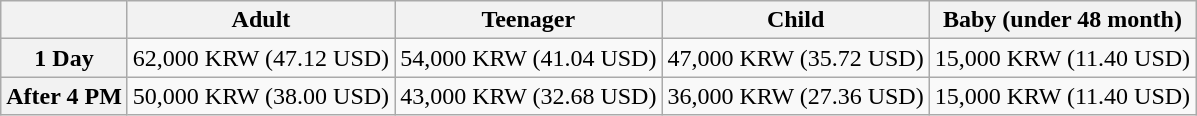<table class="wikitable">
<tr>
<th></th>
<th>Adult</th>
<th>Teenager</th>
<th>Child</th>
<th>Baby (under 48 month)</th>
</tr>
<tr>
<th>1 Day</th>
<td>62,000 KRW (47.12 USD)</td>
<td>54,000 KRW (41.04 USD)</td>
<td>47,000 KRW (35.72 USD)</td>
<td>15,000 KRW (11.40 USD)</td>
</tr>
<tr>
<th>After 4 PM</th>
<td>50,000 KRW (38.00 USD)</td>
<td>43,000 KRW (32.68 USD)</td>
<td>36,000 KRW (27.36 USD)</td>
<td>15,000 KRW (11.40 USD)</td>
</tr>
</table>
